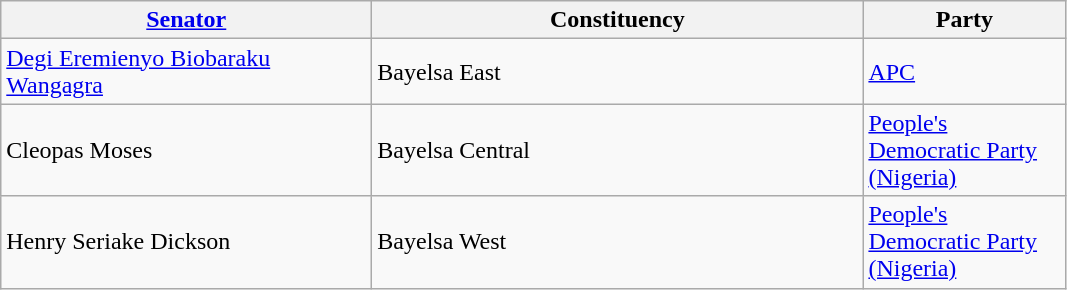<table class="wikitable sortable">
<tr>
<th style="width:15em"><a href='#'>Senator</a></th>
<th style="width:20em">Constituency</th>
<th style="width:8em">Party</th>
</tr>
<tr>
<td><a href='#'>Degi Eremienyo Biobaraku Wangagra</a></td>
<td>Bayelsa East</td>
<td><a href='#'>APC</a></td>
</tr>
<tr>
<td>Cleopas Moses</td>
<td>Bayelsa Central</td>
<td><a href='#'>People's Democratic Party (Nigeria)</a></td>
</tr>
<tr>
<td>Henry Seriake Dickson</td>
<td>Bayelsa West</td>
<td><a href='#'>People's Democratic Party (Nigeria)</a></td>
</tr>
</table>
